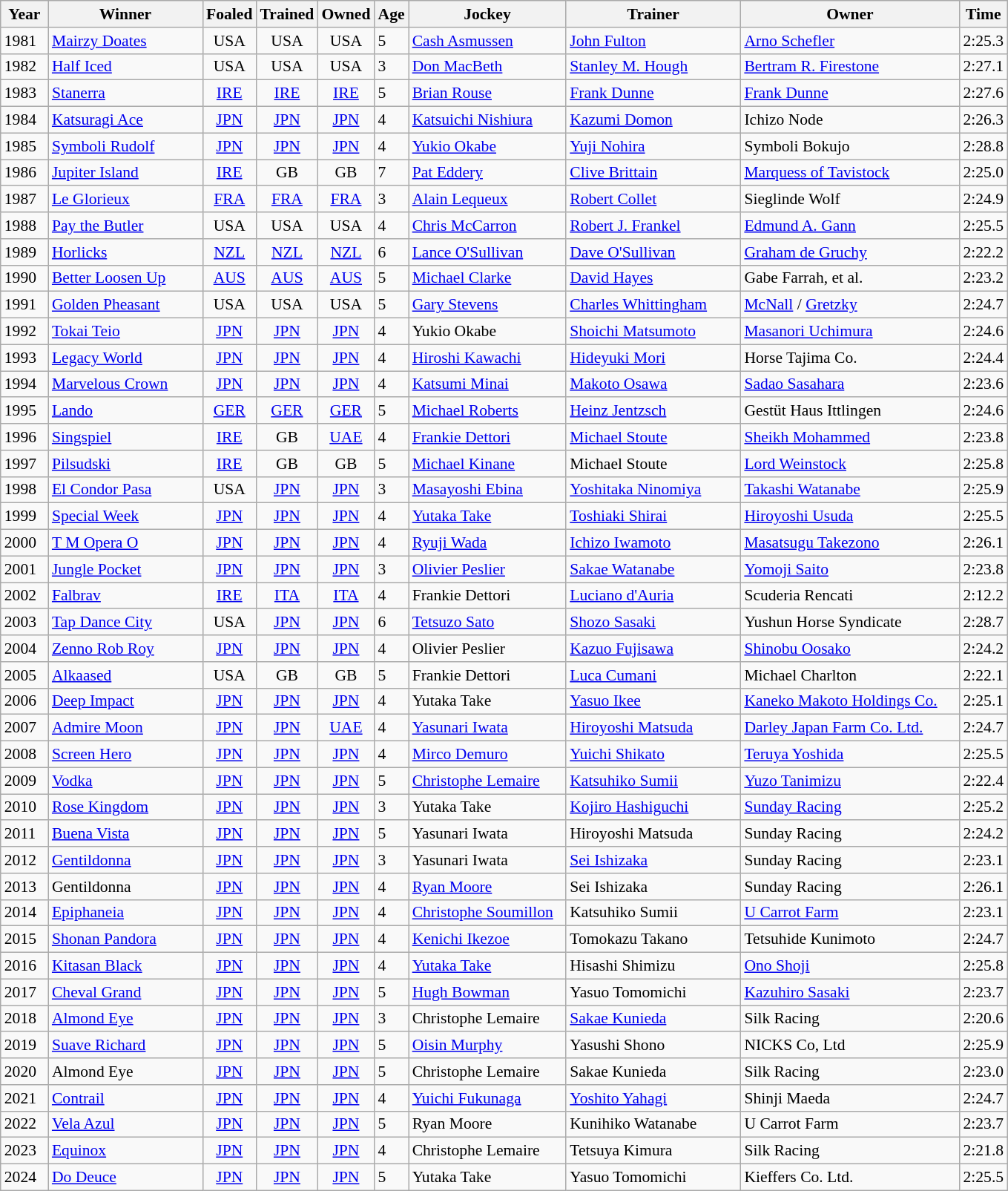<table class="wikitable sortable" style="font-size:90%">
<tr>
<th style="width:36px;">Year<br></th>
<th style="width:132px;">Winner<br></th>
<th style="width:40px;">Foaled<br></th>
<th style="width:40px;">Trained<br></th>
<th style="width:40px;">Owned<br></th>
<th>Age<br></th>
<th style="width:135px;">Jockey<br></th>
<th style="width:150px;">Trainer<br></th>
<th style="width:190px;">Owner<br></th>
<th>Time<br></th>
</tr>
<tr>
<td>1981</td>
<td><a href='#'>Mairzy Doates</a></td>
<td align=center>USA</td>
<td align=center>USA</td>
<td align=center>USA</td>
<td>5</td>
<td><a href='#'>Cash Asmussen</a></td>
<td><a href='#'>John Fulton</a></td>
<td><a href='#'>Arno Schefler</a></td>
<td>2:25.3</td>
</tr>
<tr>
<td>1982</td>
<td><a href='#'>Half Iced</a></td>
<td align=center>USA</td>
<td align=center>USA</td>
<td align=center>USA</td>
<td>3</td>
<td><a href='#'>Don MacBeth</a></td>
<td><a href='#'>Stanley M. Hough</a></td>
<td><a href='#'>Bertram R. Firestone</a></td>
<td>2:27.1</td>
</tr>
<tr>
<td>1983</td>
<td><a href='#'>Stanerra</a></td>
<td align=center><a href='#'>IRE</a></td>
<td align=center><a href='#'>IRE</a></td>
<td align=center><a href='#'>IRE</a></td>
<td>5</td>
<td><a href='#'>Brian Rouse</a></td>
<td><a href='#'>Frank Dunne</a></td>
<td><a href='#'>Frank Dunne</a></td>
<td>2:27.6</td>
</tr>
<tr>
<td>1984</td>
<td><a href='#'>Katsuragi Ace</a></td>
<td align=center><a href='#'>JPN</a></td>
<td align=center><a href='#'>JPN</a></td>
<td align=center><a href='#'>JPN</a></td>
<td>4</td>
<td><a href='#'>Katsuichi Nishiura</a></td>
<td><a href='#'>Kazumi Domon</a></td>
<td>Ichizo Node</td>
<td>2:26.3</td>
</tr>
<tr>
<td>1985</td>
<td><a href='#'>Symboli Rudolf</a></td>
<td align=center><a href='#'>JPN</a></td>
<td align=center><a href='#'>JPN</a></td>
<td align=center><a href='#'>JPN</a></td>
<td>4</td>
<td><a href='#'>Yukio Okabe</a></td>
<td><a href='#'>Yuji Nohira</a></td>
<td>Symboli Bokujo</td>
<td>2:28.8</td>
</tr>
<tr>
<td>1986</td>
<td><a href='#'>Jupiter Island</a></td>
<td align=center><a href='#'>IRE</a></td>
<td align=center>GB</td>
<td align=center>GB</td>
<td>7</td>
<td><a href='#'>Pat Eddery</a></td>
<td><a href='#'>Clive Brittain</a></td>
<td><a href='#'>Marquess of Tavistock</a></td>
<td>2:25.0</td>
</tr>
<tr>
<td>1987</td>
<td><a href='#'>Le Glorieux</a></td>
<td align=center><a href='#'>FRA</a></td>
<td align=center><a href='#'>FRA</a></td>
<td align=center><a href='#'>FRA</a></td>
<td>3</td>
<td><a href='#'>Alain Lequeux</a></td>
<td><a href='#'>Robert Collet</a></td>
<td>Sieglinde Wolf</td>
<td>2:24.9</td>
</tr>
<tr>
<td>1988</td>
<td><a href='#'>Pay the Butler</a></td>
<td align=center>USA</td>
<td align=center>USA</td>
<td align=center>USA</td>
<td>4</td>
<td><a href='#'>Chris McCarron</a></td>
<td><a href='#'>Robert J. Frankel</a></td>
<td><a href='#'>Edmund A. Gann</a></td>
<td>2:25.5</td>
</tr>
<tr>
<td>1989</td>
<td><a href='#'>Horlicks</a></td>
<td align=center><a href='#'>NZL</a></td>
<td align=center><a href='#'>NZL</a></td>
<td align=center><a href='#'>NZL</a></td>
<td>6</td>
<td><a href='#'>Lance O'Sullivan</a></td>
<td><a href='#'>Dave O'Sullivan</a></td>
<td><a href='#'>Graham de Gruchy</a></td>
<td>2:22.2</td>
</tr>
<tr>
<td>1990</td>
<td><a href='#'>Better Loosen Up</a></td>
<td align=center><a href='#'>AUS</a></td>
<td align=center><a href='#'>AUS</a></td>
<td align=center><a href='#'>AUS</a></td>
<td>5</td>
<td><a href='#'>Michael Clarke</a></td>
<td><a href='#'>David Hayes</a></td>
<td>Gabe Farrah, et al.</td>
<td>2:23.2</td>
</tr>
<tr>
<td>1991</td>
<td><a href='#'>Golden Pheasant</a></td>
<td align=center>USA</td>
<td align=center>USA</td>
<td align=center>USA</td>
<td>5</td>
<td><a href='#'>Gary Stevens</a></td>
<td><a href='#'>Charles Whittingham</a></td>
<td><a href='#'>McNall</a> / <a href='#'>Gretzky</a></td>
<td>2:24.7</td>
</tr>
<tr>
<td>1992</td>
<td><a href='#'>Tokai Teio</a></td>
<td align=center><a href='#'>JPN</a></td>
<td align=center><a href='#'>JPN</a></td>
<td align=center><a href='#'>JPN</a></td>
<td>4</td>
<td>Yukio Okabe</td>
<td><a href='#'>Shoichi Matsumoto</a></td>
<td><a href='#'>Masanori Uchimura</a></td>
<td>2:24.6</td>
</tr>
<tr>
<td>1993</td>
<td><a href='#'>Legacy World</a></td>
<td align=center><a href='#'>JPN</a></td>
<td align=center><a href='#'>JPN</a></td>
<td align=center><a href='#'>JPN</a></td>
<td>4</td>
<td><a href='#'>Hiroshi Kawachi</a></td>
<td><a href='#'>Hideyuki Mori</a></td>
<td>Horse Tajima Co.</td>
<td>2:24.4</td>
</tr>
<tr>
<td>1994</td>
<td><a href='#'>Marvelous Crown</a></td>
<td align=center><a href='#'>JPN</a></td>
<td align=center><a href='#'>JPN</a></td>
<td align=center><a href='#'>JPN</a></td>
<td>4</td>
<td><a href='#'>Katsumi Minai</a></td>
<td><a href='#'>Makoto Osawa</a></td>
<td><a href='#'>Sadao Sasahara</a></td>
<td>2:23.6</td>
</tr>
<tr>
<td>1995</td>
<td><a href='#'>Lando</a></td>
<td align=center><a href='#'>GER</a></td>
<td align=center><a href='#'>GER</a></td>
<td align=center><a href='#'>GER</a></td>
<td>5</td>
<td><a href='#'>Michael Roberts</a></td>
<td><a href='#'>Heinz Jentzsch</a></td>
<td>Gestüt Haus Ittlingen</td>
<td>2:24.6</td>
</tr>
<tr>
<td>1996</td>
<td><a href='#'>Singspiel</a></td>
<td align=center><a href='#'>IRE</a></td>
<td align=center>GB</td>
<td align=center><a href='#'>UAE</a></td>
<td>4</td>
<td><a href='#'>Frankie Dettori</a></td>
<td><a href='#'>Michael Stoute</a></td>
<td><a href='#'>Sheikh Mohammed</a></td>
<td>2:23.8</td>
</tr>
<tr>
<td>1997</td>
<td><a href='#'>Pilsudski</a></td>
<td align=center><a href='#'>IRE</a></td>
<td align=center>GB</td>
<td align=center>GB</td>
<td>5</td>
<td><a href='#'>Michael Kinane</a></td>
<td>Michael Stoute</td>
<td><a href='#'>Lord Weinstock</a></td>
<td>2:25.8</td>
</tr>
<tr>
<td>1998</td>
<td><a href='#'>El Condor Pasa</a></td>
<td align=center>USA</td>
<td align=center><a href='#'>JPN</a></td>
<td align=center><a href='#'>JPN</a></td>
<td>3</td>
<td><a href='#'>Masayoshi Ebina</a></td>
<td><a href='#'>Yoshitaka Ninomiya</a></td>
<td><a href='#'>Takashi Watanabe</a></td>
<td>2:25.9</td>
</tr>
<tr>
<td>1999</td>
<td><a href='#'>Special Week</a></td>
<td align=center><a href='#'>JPN</a></td>
<td align=center><a href='#'>JPN</a></td>
<td align=center><a href='#'>JPN</a></td>
<td>4</td>
<td><a href='#'>Yutaka Take</a></td>
<td><a href='#'>Toshiaki Shirai</a></td>
<td><a href='#'>Hiroyoshi Usuda</a></td>
<td>2:25.5</td>
</tr>
<tr>
<td>2000</td>
<td><a href='#'>T M Opera O</a></td>
<td align=center><a href='#'>JPN</a></td>
<td align=center><a href='#'>JPN</a></td>
<td align=center><a href='#'>JPN</a></td>
<td>4</td>
<td><a href='#'>Ryuji Wada</a></td>
<td><a href='#'>Ichizo Iwamoto</a></td>
<td><a href='#'>Masatsugu Takezono</a></td>
<td>2:26.1</td>
</tr>
<tr>
<td>2001</td>
<td><a href='#'>Jungle Pocket</a></td>
<td align=center><a href='#'>JPN</a></td>
<td align=center><a href='#'>JPN</a></td>
<td align=center><a href='#'>JPN</a></td>
<td>3</td>
<td><a href='#'>Olivier Peslier</a></td>
<td><a href='#'>Sakae Watanabe</a></td>
<td><a href='#'>Yomoji Saito</a></td>
<td>2:23.8</td>
</tr>
<tr>
<td>2002</td>
<td><a href='#'>Falbrav</a> </td>
<td align=center><a href='#'>IRE</a></td>
<td align=center><a href='#'>ITA</a></td>
<td align=center><a href='#'>ITA</a></td>
<td>4</td>
<td>Frankie Dettori</td>
<td><a href='#'>Luciano d'Auria</a></td>
<td>Scuderia Rencati</td>
<td>2:12.2</td>
</tr>
<tr>
<td>2003</td>
<td><a href='#'>Tap Dance City</a></td>
<td align=center>USA</td>
<td align=center><a href='#'>JPN</a></td>
<td align=center><a href='#'>JPN</a></td>
<td>6</td>
<td><a href='#'>Tetsuzo Sato</a></td>
<td><a href='#'>Shozo Sasaki</a></td>
<td>Yushun Horse Syndicate</td>
<td>2:28.7</td>
</tr>
<tr>
<td>2004</td>
<td><a href='#'>Zenno Rob Roy</a></td>
<td align=center><a href='#'>JPN</a></td>
<td align=center><a href='#'>JPN</a></td>
<td align=center><a href='#'>JPN</a></td>
<td>4</td>
<td>Olivier Peslier</td>
<td><a href='#'>Kazuo Fujisawa</a></td>
<td><a href='#'>Shinobu Oosako</a></td>
<td>2:24.2</td>
</tr>
<tr>
<td>2005</td>
<td><a href='#'>Alkaased</a></td>
<td align=center>USA</td>
<td align=center>GB</td>
<td align=center>GB</td>
<td>5</td>
<td>Frankie Dettori</td>
<td><a href='#'>Luca Cumani</a></td>
<td>Michael Charlton</td>
<td>2:22.1</td>
</tr>
<tr>
<td>2006</td>
<td><a href='#'>Deep Impact</a></td>
<td align=center><a href='#'>JPN</a></td>
<td align=center><a href='#'>JPN</a></td>
<td align=center><a href='#'>JPN</a></td>
<td>4</td>
<td>Yutaka Take</td>
<td><a href='#'>Yasuo Ikee</a></td>
<td><a href='#'>Kaneko Makoto Holdings Co.</a></td>
<td>2:25.1</td>
</tr>
<tr>
<td>2007</td>
<td><a href='#'>Admire Moon</a></td>
<td align=center><a href='#'>JPN</a></td>
<td align=center><a href='#'>JPN</a></td>
<td align=center><a href='#'>UAE</a></td>
<td>4</td>
<td><a href='#'>Yasunari Iwata</a></td>
<td><a href='#'>Hiroyoshi Matsuda</a></td>
<td><a href='#'>Darley Japan Farm Co. Ltd.</a></td>
<td>2:24.7</td>
</tr>
<tr>
<td>2008</td>
<td><a href='#'>Screen Hero</a></td>
<td align=center><a href='#'>JPN</a></td>
<td align=center><a href='#'>JPN</a></td>
<td align=center><a href='#'>JPN</a></td>
<td>4</td>
<td><a href='#'>Mirco Demuro</a></td>
<td><a href='#'>Yuichi Shikato</a></td>
<td><a href='#'>Teruya Yoshida</a></td>
<td>2:25.5</td>
</tr>
<tr>
<td>2009</td>
<td><a href='#'>Vodka</a></td>
<td align=center><a href='#'>JPN</a></td>
<td align=center><a href='#'>JPN</a></td>
<td align=center><a href='#'>JPN</a></td>
<td>5</td>
<td><a href='#'>Christophe Lemaire</a></td>
<td><a href='#'>Katsuhiko Sumii</a></td>
<td><a href='#'>Yuzo Tanimizu</a></td>
<td>2:22.4</td>
</tr>
<tr>
<td>2010</td>
<td><a href='#'>Rose Kingdom</a> </td>
<td align=center><a href='#'>JPN</a></td>
<td align=center><a href='#'>JPN</a></td>
<td align=center><a href='#'>JPN</a></td>
<td>3</td>
<td>Yutaka Take</td>
<td><a href='#'>Kojiro Hashiguchi</a></td>
<td><a href='#'>Sunday Racing</a></td>
<td>2:25.2</td>
</tr>
<tr>
<td>2011</td>
<td><a href='#'>Buena Vista</a></td>
<td align=center><a href='#'>JPN</a></td>
<td align=center><a href='#'>JPN</a></td>
<td align=center><a href='#'>JPN</a></td>
<td>5</td>
<td>Yasunari Iwata</td>
<td>Hiroyoshi Matsuda</td>
<td>Sunday Racing</td>
<td>2:24.2</td>
</tr>
<tr>
<td>2012</td>
<td><a href='#'>Gentildonna</a></td>
<td align=center><a href='#'>JPN</a></td>
<td align=center><a href='#'>JPN</a></td>
<td align=center><a href='#'>JPN</a></td>
<td>3</td>
<td>Yasunari Iwata</td>
<td><a href='#'>Sei Ishizaka</a></td>
<td>Sunday Racing</td>
<td>2:23.1</td>
</tr>
<tr>
<td>2013</td>
<td>Gentildonna</td>
<td align=center><a href='#'>JPN</a></td>
<td align=center><a href='#'>JPN</a></td>
<td align=center><a href='#'>JPN</a></td>
<td>4</td>
<td><a href='#'>Ryan Moore</a></td>
<td>Sei Ishizaka</td>
<td>Sunday Racing</td>
<td>2:26.1</td>
</tr>
<tr>
<td>2014</td>
<td><a href='#'>Epiphaneia</a></td>
<td align=center><a href='#'>JPN</a></td>
<td align=center><a href='#'>JPN</a></td>
<td align=center><a href='#'>JPN</a></td>
<td>4</td>
<td><a href='#'>Christophe Soumillon</a></td>
<td>Katsuhiko Sumii</td>
<td><a href='#'>U Carrot Farm</a></td>
<td>2:23.1</td>
</tr>
<tr>
<td>2015</td>
<td><a href='#'>Shonan Pandora</a></td>
<td align=center><a href='#'>JPN</a></td>
<td align=center><a href='#'>JPN</a></td>
<td align=center><a href='#'>JPN</a></td>
<td>4</td>
<td><a href='#'>Kenichi Ikezoe</a></td>
<td>Tomokazu Takano</td>
<td>Tetsuhide Kunimoto</td>
<td>2:24.7</td>
</tr>
<tr>
<td>2016</td>
<td><a href='#'>Kitasan Black</a></td>
<td align=center><a href='#'>JPN</a></td>
<td align=center><a href='#'>JPN</a></td>
<td align=center><a href='#'>JPN</a></td>
<td>4</td>
<td><a href='#'>Yutaka Take</a></td>
<td>Hisashi Shimizu</td>
<td><a href='#'>Ono Shoji</a></td>
<td>2:25.8</td>
</tr>
<tr>
<td>2017</td>
<td><a href='#'>Cheval Grand</a></td>
<td align=center><a href='#'>JPN</a></td>
<td align=center><a href='#'>JPN</a></td>
<td align=center><a href='#'>JPN</a></td>
<td>5</td>
<td><a href='#'>Hugh Bowman</a></td>
<td>Yasuo Tomomichi</td>
<td><a href='#'>Kazuhiro Sasaki</a></td>
<td>2:23.7</td>
</tr>
<tr>
<td>2018</td>
<td><a href='#'>Almond Eye</a></td>
<td align=center><a href='#'>JPN</a></td>
<td align=center><a href='#'>JPN</a></td>
<td align=center><a href='#'>JPN</a></td>
<td>3</td>
<td>Christophe Lemaire</td>
<td><a href='#'>Sakae Kunieda</a></td>
<td>Silk Racing</td>
<td>2:20.6</td>
</tr>
<tr>
<td>2019</td>
<td><a href='#'>Suave Richard</a></td>
<td align=center><a href='#'>JPN</a></td>
<td align=center><a href='#'>JPN</a></td>
<td align=center><a href='#'>JPN</a></td>
<td>5</td>
<td><a href='#'>Oisin Murphy</a></td>
<td>Yasushi Shono</td>
<td>NICKS Co, Ltd</td>
<td>2:25.9</td>
</tr>
<tr>
<td>2020</td>
<td>Almond Eye</td>
<td align=center><a href='#'>JPN</a></td>
<td align=center><a href='#'>JPN</a></td>
<td align=center><a href='#'>JPN</a></td>
<td>5</td>
<td>Christophe Lemaire</td>
<td>Sakae Kunieda</td>
<td>Silk Racing</td>
<td>2:23.0</td>
</tr>
<tr>
<td>2021</td>
<td><a href='#'>Contrail</a></td>
<td align=center><a href='#'>JPN</a></td>
<td align=center><a href='#'>JPN</a></td>
<td align=center><a href='#'>JPN</a></td>
<td>4</td>
<td><a href='#'>Yuichi Fukunaga</a></td>
<td><a href='#'>Yoshito Yahagi</a></td>
<td>Shinji Maeda</td>
<td>2:24.7</td>
</tr>
<tr>
<td>2022</td>
<td><a href='#'>Vela Azul</a></td>
<td align=center><a href='#'>JPN</a></td>
<td align=center><a href='#'>JPN</a></td>
<td align=center><a href='#'>JPN</a></td>
<td>5</td>
<td>Ryan Moore</td>
<td>Kunihiko Watanabe</td>
<td>U Carrot Farm</td>
<td>2:23.7</td>
</tr>
<tr>
<td>2023</td>
<td><a href='#'>Equinox</a></td>
<td align=center><a href='#'>JPN</a></td>
<td align=center><a href='#'>JPN</a></td>
<td align=center><a href='#'>JPN</a></td>
<td>4</td>
<td>Christophe Lemaire</td>
<td>Tetsuya Kimura</td>
<td>Silk Racing</td>
<td>2:21.8</td>
</tr>
<tr>
<td>2024</td>
<td><a href='#'>Do Deuce</a></td>
<td align=center><a href='#'>JPN</a></td>
<td align=center><a href='#'>JPN</a></td>
<td align=center><a href='#'>JPN</a></td>
<td>5</td>
<td>Yutaka Take</td>
<td>Yasuo Tomomichi</td>
<td>Kieffers Co. Ltd.</td>
<td>2:25.5</td>
</tr>
</table>
